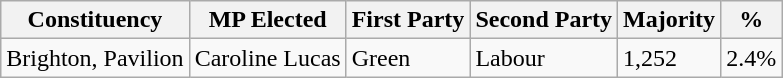<table class="wikitable sortable">
<tr>
<th>Constituency</th>
<th>MP Elected</th>
<th>First Party</th>
<th>Second Party</th>
<th>Majority</th>
<th>%</th>
</tr>
<tr>
<td>Brighton, Pavilion</td>
<td>Caroline Lucas</td>
<td>Green</td>
<td>Labour</td>
<td>1,252</td>
<td>2.4%</td>
</tr>
</table>
